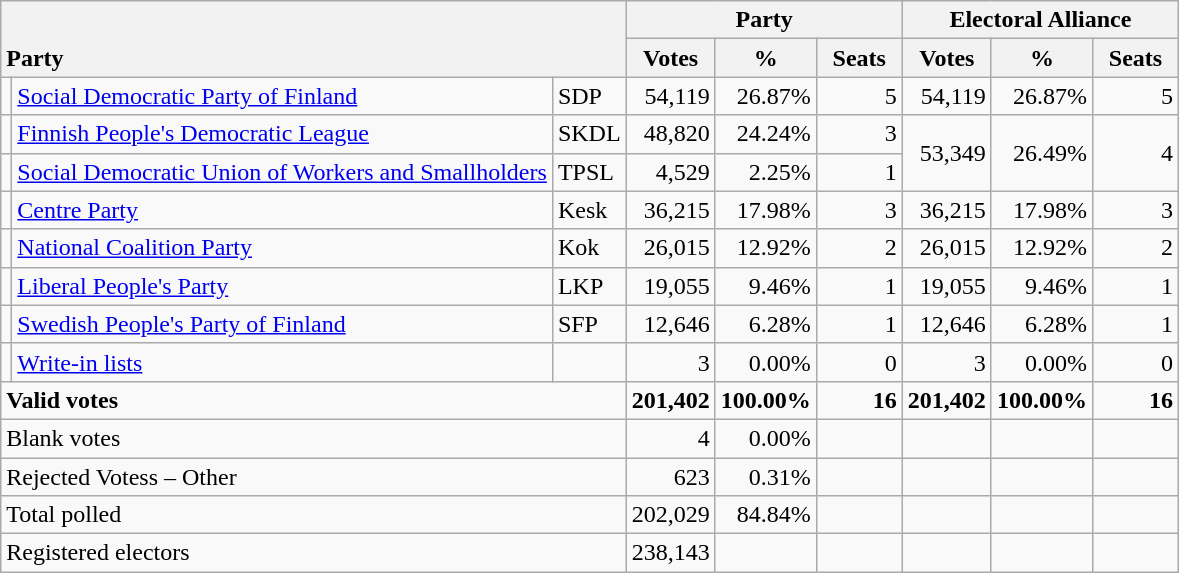<table class="wikitable" border="1" style="text-align:right;">
<tr>
<th style="text-align:left;" valign=bottom rowspan=2 colspan=3>Party</th>
<th colspan=3>Party</th>
<th colspan=3>Electoral Alliance</th>
</tr>
<tr>
<th align=center valign=bottom width="50">Votes</th>
<th align=center valign=bottom width="50">%</th>
<th align=center valign=bottom width="50">Seats</th>
<th align=center valign=bottom width="50">Votes</th>
<th align=center valign=bottom width="50">%</th>
<th align=center valign=bottom width="50">Seats</th>
</tr>
<tr>
<td></td>
<td align=left style="white-space: nowrap;"><a href='#'>Social Democratic Party of Finland</a></td>
<td align=left>SDP</td>
<td>54,119</td>
<td>26.87%</td>
<td>5</td>
<td>54,119</td>
<td>26.87%</td>
<td>5</td>
</tr>
<tr>
<td></td>
<td align=left><a href='#'>Finnish People's Democratic League</a></td>
<td align=left>SKDL</td>
<td>48,820</td>
<td>24.24%</td>
<td>3</td>
<td rowspan=2>53,349</td>
<td rowspan=2>26.49%</td>
<td rowspan=2>4</td>
</tr>
<tr>
<td></td>
<td align=left><a href='#'>Social Democratic Union of Workers and Smallholders</a></td>
<td align=left>TPSL</td>
<td>4,529</td>
<td>2.25%</td>
<td>1</td>
</tr>
<tr>
<td></td>
<td align=left><a href='#'>Centre Party</a></td>
<td align=left>Kesk</td>
<td>36,215</td>
<td>17.98%</td>
<td>3</td>
<td>36,215</td>
<td>17.98%</td>
<td>3</td>
</tr>
<tr>
<td></td>
<td align=left><a href='#'>National Coalition Party</a></td>
<td align=left>Kok</td>
<td>26,015</td>
<td>12.92%</td>
<td>2</td>
<td>26,015</td>
<td>12.92%</td>
<td>2</td>
</tr>
<tr>
<td></td>
<td align=left><a href='#'>Liberal People's Party</a></td>
<td align=left>LKP</td>
<td>19,055</td>
<td>9.46%</td>
<td>1</td>
<td>19,055</td>
<td>9.46%</td>
<td>1</td>
</tr>
<tr>
<td></td>
<td align=left><a href='#'>Swedish People's Party of Finland</a></td>
<td align=left>SFP</td>
<td>12,646</td>
<td>6.28%</td>
<td>1</td>
<td>12,646</td>
<td>6.28%</td>
<td>1</td>
</tr>
<tr>
<td></td>
<td align=left><a href='#'>Write-in lists</a></td>
<td align=left></td>
<td>3</td>
<td>0.00%</td>
<td>0</td>
<td>3</td>
<td>0.00%</td>
<td>0</td>
</tr>
<tr style="font-weight:bold">
<td align=left colspan=3>Valid votes</td>
<td>201,402</td>
<td>100.00%</td>
<td>16</td>
<td>201,402</td>
<td>100.00%</td>
<td>16</td>
</tr>
<tr>
<td align=left colspan=3>Blank votes</td>
<td>4</td>
<td>0.00%</td>
<td></td>
<td></td>
<td></td>
<td></td>
</tr>
<tr>
<td align=left colspan=3>Rejected Votess – Other</td>
<td>623</td>
<td>0.31%</td>
<td></td>
<td></td>
<td></td>
<td></td>
</tr>
<tr>
<td align=left colspan=3>Total polled</td>
<td>202,029</td>
<td>84.84%</td>
<td></td>
<td></td>
<td></td>
<td></td>
</tr>
<tr>
<td align=left colspan=3>Registered electors</td>
<td>238,143</td>
<td></td>
<td></td>
<td></td>
<td></td>
<td></td>
</tr>
</table>
